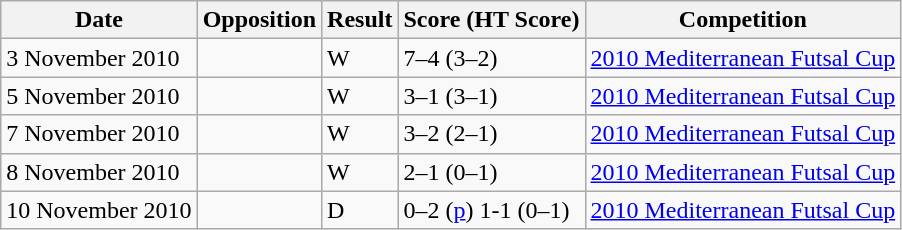<table class="wikitable" style="text-align: left;">
<tr>
<th>Date</th>
<th>Opposition</th>
<th>Result</th>
<th>Score (HT Score)</th>
<th>Competition</th>
</tr>
<tr>
<td>3 November 2010</td>
<td></td>
<td>W</td>
<td>7–4 (3–2)</td>
<td align="left"><a href='#'>2010 Mediterranean Futsal Cup</a></td>
</tr>
<tr>
<td>5 November 2010</td>
<td></td>
<td>W</td>
<td>3–1 (3–1)</td>
<td align="left"><a href='#'>2010 Mediterranean Futsal Cup</a></td>
</tr>
<tr>
<td>7 November 2010</td>
<td></td>
<td>W</td>
<td>3–2 (2–1)</td>
<td align="left"><a href='#'>2010 Mediterranean Futsal Cup</a></td>
</tr>
<tr>
<td>8 November 2010</td>
<td></td>
<td>W</td>
<td>2–1 (0–1)</td>
<td align="left"><a href='#'>2010 Mediterranean Futsal Cup</a></td>
</tr>
<tr>
<td>10 November 2010</td>
<td></td>
<td>D</td>
<td>0–2 (<a href='#'>p</a>) 1-1 (0–1)</td>
<td align="left"><a href='#'>2010 Mediterranean Futsal Cup</a></td>
</tr>
</table>
